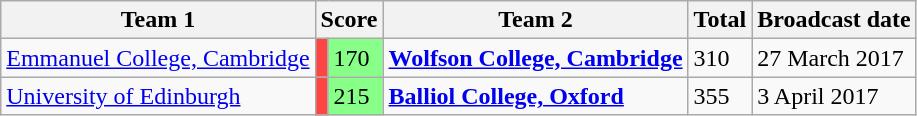<table class="wikitable">
<tr>
<th>Team 1</th>
<th colspan="2">Score</th>
<th>Team 2</th>
<th>Total</th>
<th>Broadcast date</th>
</tr>
<tr>
<td><a href='#'>Emmanuel College, Cambridge</a></td>
<td style="background:#f44;"></td>
<td style="background:#88ff88">170</td>
<td><strong><a href='#'>Wolfson College, Cambridge</a></strong></td>
<td>310</td>
<td>27 March 2017</td>
</tr>
<tr>
<td><a href='#'>University of Edinburgh</a></td>
<td style="background:#f44;"></td>
<td style="background:#88ff88">215</td>
<td><strong><a href='#'>Balliol College, Oxford</a></strong></td>
<td>355</td>
<td>3 April 2017</td>
</tr>
</table>
